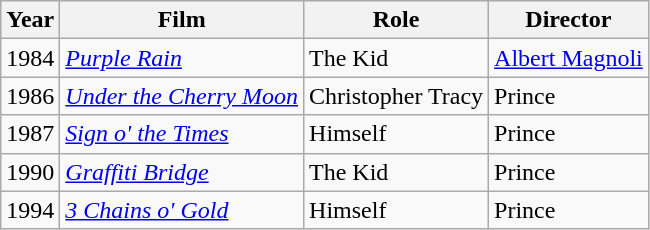<table class="wikitable sortable">
<tr>
<th>Year</th>
<th>Film</th>
<th>Role</th>
<th>Director</th>
</tr>
<tr>
<td>1984</td>
<td><em><a href='#'>Purple Rain</a></em></td>
<td>The Kid</td>
<td><a href='#'>Albert Magnoli</a></td>
</tr>
<tr>
<td>1986</td>
<td><em><a href='#'>Under the Cherry Moon</a></em></td>
<td>Christopher Tracy</td>
<td>Prince</td>
</tr>
<tr>
<td>1987</td>
<td><em><a href='#'>Sign o' the Times</a></em></td>
<td>Himself</td>
<td>Prince</td>
</tr>
<tr>
<td>1990</td>
<td><em><a href='#'>Graffiti Bridge</a></em></td>
<td>The Kid</td>
<td>Prince</td>
</tr>
<tr>
<td>1994</td>
<td><em><a href='#'>3 Chains o' Gold</a></em></td>
<td>Himself</td>
<td>Prince</td>
</tr>
</table>
